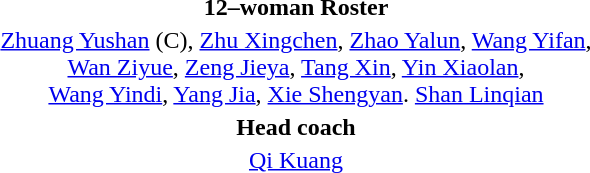<table style="text-align:center; margin-top:2em; margin-left:auto; margin-right:auto">
<tr>
<td><strong>12–woman Roster</strong></td>
</tr>
<tr>
<td><a href='#'>Zhuang Yushan</a> (C), <a href='#'>Zhu Xingchen</a>, <a href='#'>Zhao Yalun</a>, <a href='#'>Wang Yifan</a>, <br> <a href='#'>Wan Ziyue</a>, <a href='#'>Zeng Jieya</a>, <a href='#'>Tang Xin</a>, <a href='#'>Yin Xiaolan</a>,<br> <a href='#'>Wang Yindi</a>, <a href='#'>Yang Jia</a>, <a href='#'>Xie Shengyan</a>. <a href='#'>Shan Linqian</a></td>
</tr>
<tr>
<td><strong>Head coach</strong></td>
</tr>
<tr>
<td><a href='#'>Qi Kuang</a></td>
</tr>
</table>
